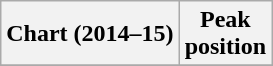<table class="wikitable sortable plainrowheaders" style="text-align:center;">
<tr>
<th scope="col">Chart (2014–15)</th>
<th scope="col">Peak<br>position</th>
</tr>
<tr>
</tr>
</table>
